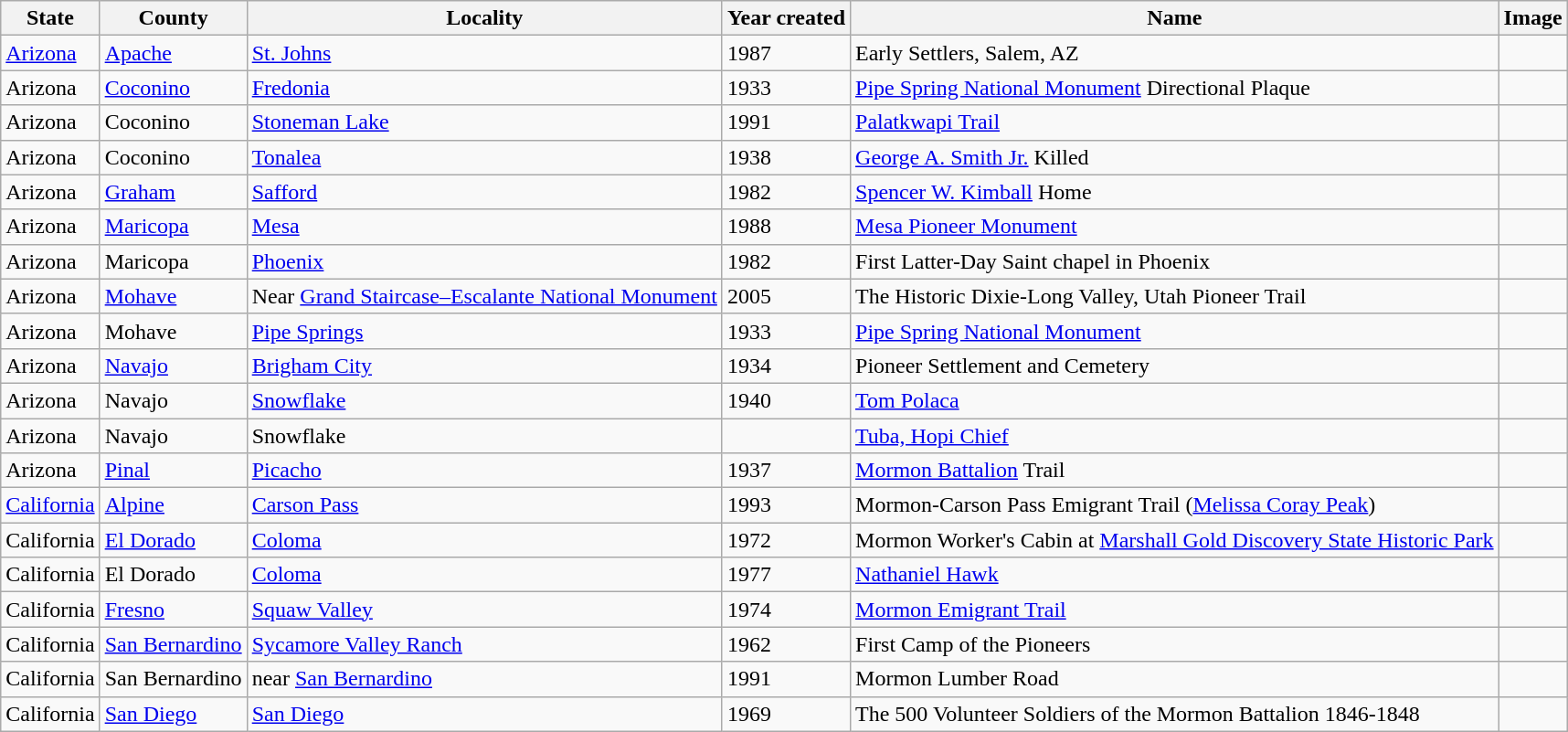<table class="wikitable sortable">
<tr>
<th>State</th>
<th>County</th>
<th>Locality</th>
<th>Year created</th>
<th>Name</th>
<th>Image</th>
</tr>
<tr>
<td><a href='#'>Arizona</a></td>
<td><a href='#'>Apache</a></td>
<td><a href='#'>St. Johns</a></td>
<td>1987</td>
<td>Early Settlers, Salem, AZ</td>
<td></td>
</tr>
<tr>
<td>Arizona</td>
<td><a href='#'>Coconino</a></td>
<td><a href='#'>Fredonia</a></td>
<td>1933</td>
<td><a href='#'>Pipe Spring National Monument</a> Directional Plaque</td>
<td></td>
</tr>
<tr>
<td>Arizona</td>
<td>Coconino</td>
<td><a href='#'>Stoneman Lake</a></td>
<td>1991</td>
<td><a href='#'>Palatkwapi Trail</a></td>
<td></td>
</tr>
<tr>
<td>Arizona</td>
<td>Coconino</td>
<td><a href='#'>Tonalea</a></td>
<td>1938</td>
<td><a href='#'>George A. Smith Jr.</a> Killed</td>
<td></td>
</tr>
<tr>
<td>Arizona</td>
<td><a href='#'>Graham</a></td>
<td><a href='#'>Safford</a></td>
<td>1982</td>
<td><a href='#'>Spencer W. Kimball</a> Home</td>
<td></td>
</tr>
<tr>
<td>Arizona</td>
<td><a href='#'>Maricopa</a></td>
<td><a href='#'>Mesa</a></td>
<td>1988</td>
<td><a href='#'>Mesa Pioneer Monument</a></td>
<td></td>
</tr>
<tr>
<td>Arizona</td>
<td>Maricopa</td>
<td><a href='#'>Phoenix</a></td>
<td>1982</td>
<td>First Latter-Day Saint chapel in Phoenix</td>
<td></td>
</tr>
<tr>
<td>Arizona</td>
<td><a href='#'>Mohave</a></td>
<td>Near <a href='#'>Grand Staircase–Escalante National Monument</a></td>
<td>2005</td>
<td>The Historic Dixie-Long Valley, Utah Pioneer Trail</td>
<td></td>
</tr>
<tr>
<td>Arizona</td>
<td>Mohave</td>
<td><a href='#'>Pipe Springs</a></td>
<td>1933</td>
<td><a href='#'>Pipe Spring National Monument</a></td>
<td></td>
</tr>
<tr>
<td>Arizona</td>
<td><a href='#'>Navajo</a></td>
<td><a href='#'>Brigham City</a></td>
<td>1934</td>
<td>Pioneer Settlement and Cemetery</td>
<td></td>
</tr>
<tr>
<td>Arizona</td>
<td>Navajo</td>
<td><a href='#'>Snowflake</a></td>
<td>1940</td>
<td><a href='#'>Tom Polaca</a></td>
<td></td>
</tr>
<tr>
<td>Arizona</td>
<td>Navajo</td>
<td>Snowflake</td>
<td></td>
<td><a href='#'>Tuba, Hopi Chief</a></td>
<td></td>
</tr>
<tr>
<td>Arizona</td>
<td><a href='#'>Pinal</a></td>
<td><a href='#'>Picacho</a></td>
<td>1937</td>
<td><a href='#'>Mormon Battalion</a> Trail</td>
<td></td>
</tr>
<tr>
<td><a href='#'>California</a></td>
<td><a href='#'>Alpine</a></td>
<td><a href='#'>Carson Pass</a></td>
<td>1993</td>
<td>Mormon-Carson Pass Emigrant Trail (<a href='#'>Melissa Coray Peak</a>)</td>
<td></td>
</tr>
<tr>
<td>California</td>
<td><a href='#'>El Dorado</a></td>
<td><a href='#'>Coloma</a></td>
<td>1972</td>
<td>Mormon Worker's Cabin at <a href='#'>Marshall Gold Discovery State Historic Park</a></td>
<td></td>
</tr>
<tr>
<td>California</td>
<td>El Dorado</td>
<td><a href='#'>Coloma</a></td>
<td>1977</td>
<td><a href='#'>Nathaniel Hawk</a></td>
<td></td>
</tr>
<tr>
<td>California</td>
<td><a href='#'>Fresno</a></td>
<td><a href='#'>Squaw Valley</a></td>
<td>1974</td>
<td><a href='#'>Mormon Emigrant Trail</a></td>
<td></td>
</tr>
<tr>
<td>California</td>
<td><a href='#'>San Bernardino</a></td>
<td><a href='#'>Sycamore Valley Ranch</a></td>
<td>1962</td>
<td>First Camp of the Pioneers</td>
<td></td>
</tr>
<tr>
<td>California</td>
<td>San Bernardino</td>
<td>near <a href='#'>San Bernardino</a></td>
<td>1991</td>
<td>Mormon Lumber Road</td>
<td></td>
</tr>
<tr>
<td>California</td>
<td><a href='#'>San Diego</a></td>
<td><a href='#'>San Diego</a></td>
<td>1969</td>
<td>The 500 Volunteer Soldiers of the Mormon Battalion 1846-1848</td>
<td></td>
</tr>
</table>
